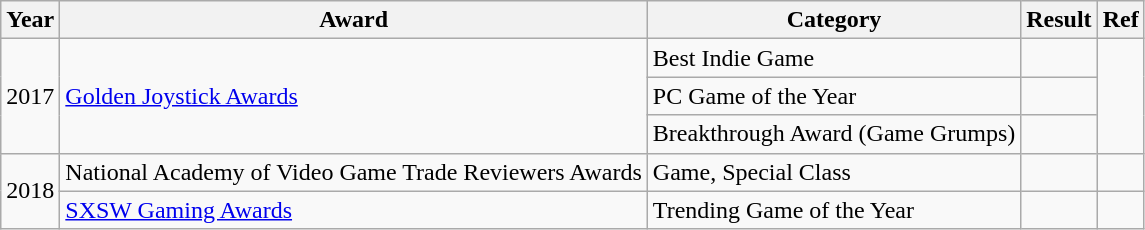<table class="wikitable sortable">
<tr>
<th>Year</th>
<th>Award</th>
<th>Category</th>
<th>Result</th>
<th>Ref</th>
</tr>
<tr>
<td style="text-align:center;" rowspan="3">2017</td>
<td rowspan="3"><a href='#'>Golden Joystick Awards</a></td>
<td>Best Indie Game</td>
<td></td>
<td rowspan="3" style="text-align:center;"></td>
</tr>
<tr>
<td>PC Game of the Year</td>
<td></td>
</tr>
<tr>
<td>Breakthrough Award (Game Grumps)</td>
<td></td>
</tr>
<tr>
<td style="text-align:center;" rowspan="2">2018</td>
<td>National Academy of Video Game Trade Reviewers Awards</td>
<td>Game, Special Class</td>
<td></td>
<td style="text-align:center;"></td>
</tr>
<tr>
<td><a href='#'>SXSW Gaming Awards</a></td>
<td>Trending Game of the Year</td>
<td></td>
<td style="text-align:center;"></td>
</tr>
</table>
